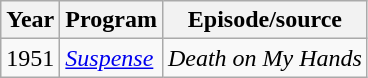<table class="wikitable">
<tr>
<th>Year</th>
<th>Program</th>
<th>Episode/source</th>
</tr>
<tr>
<td>1951</td>
<td><em><a href='#'>Suspense</a></em></td>
<td><em>Death on My Hands</em></td>
</tr>
</table>
